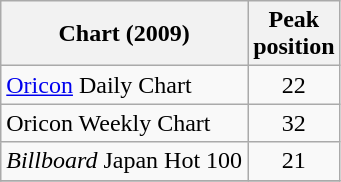<table class="wikitable sortable">
<tr>
<th>Chart (2009)</th>
<th>Peak<br>position</th>
</tr>
<tr>
<td><a href='#'>Oricon</a> Daily Chart</td>
<td align="center">22</td>
</tr>
<tr>
<td>Oricon Weekly Chart</td>
<td align="center">32</td>
</tr>
<tr>
<td><em>Billboard</em> Japan Hot 100</td>
<td align="center">21</td>
</tr>
<tr>
</tr>
</table>
